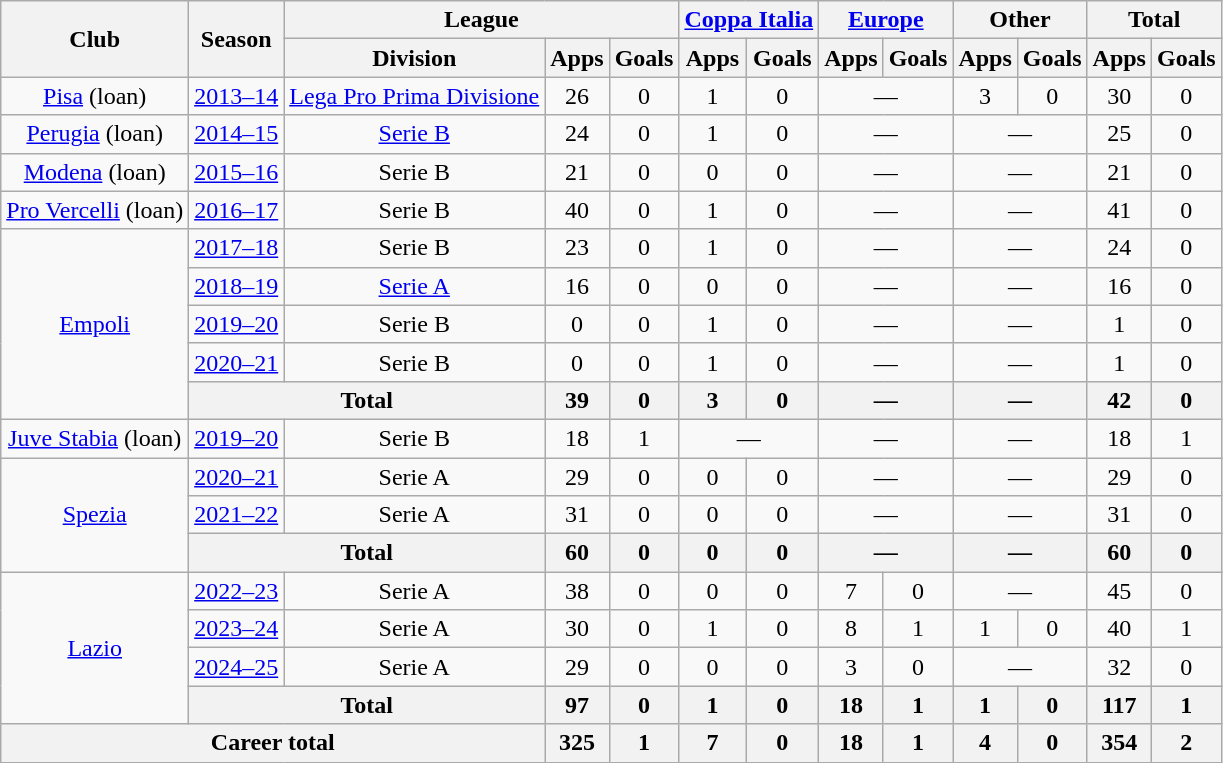<table class="wikitable" style="text-align:center">
<tr>
<th rowspan="2">Club</th>
<th rowspan="2">Season</th>
<th colspan="3">League</th>
<th colspan="2"><a href='#'>Coppa Italia</a></th>
<th colspan="2"><a href='#'>Europe</a></th>
<th colspan="2">Other</th>
<th colspan="2">Total</th>
</tr>
<tr>
<th>Division</th>
<th>Apps</th>
<th>Goals</th>
<th>Apps</th>
<th>Goals</th>
<th>Apps</th>
<th>Goals</th>
<th>Apps</th>
<th>Goals</th>
<th>Apps</th>
<th>Goals</th>
</tr>
<tr>
<td><a href='#'>Pisa</a> (loan)</td>
<td><a href='#'>2013–14</a></td>
<td><a href='#'>Lega Pro Prima Divisione</a></td>
<td>26</td>
<td>0</td>
<td>1</td>
<td>0</td>
<td colspan="2">—</td>
<td>3</td>
<td>0</td>
<td>30</td>
<td>0</td>
</tr>
<tr>
<td><a href='#'>Perugia</a> (loan)</td>
<td><a href='#'>2014–15</a></td>
<td><a href='#'>Serie B</a></td>
<td>24</td>
<td>0</td>
<td>1</td>
<td>0</td>
<td colspan="2">—</td>
<td colspan="2">—</td>
<td>25</td>
<td>0</td>
</tr>
<tr>
<td><a href='#'>Modena</a> (loan)</td>
<td><a href='#'>2015–16</a></td>
<td>Serie B</td>
<td>21</td>
<td>0</td>
<td>0</td>
<td>0</td>
<td colspan="2">—</td>
<td colspan="2">—</td>
<td>21</td>
<td>0</td>
</tr>
<tr>
<td><a href='#'>Pro Vercelli</a> (loan)</td>
<td><a href='#'>2016–17</a></td>
<td>Serie B</td>
<td>40</td>
<td>0</td>
<td>1</td>
<td>0</td>
<td colspan="2">—</td>
<td colspan="2">—</td>
<td>41</td>
<td>0</td>
</tr>
<tr>
<td rowspan="5"><a href='#'>Empoli</a></td>
<td><a href='#'>2017–18</a></td>
<td>Serie B</td>
<td>23</td>
<td>0</td>
<td>1</td>
<td>0</td>
<td colspan="2">—</td>
<td colspan="2">—</td>
<td>24</td>
<td>0</td>
</tr>
<tr>
<td><a href='#'>2018–19</a></td>
<td><a href='#'>Serie A</a></td>
<td>16</td>
<td>0</td>
<td>0</td>
<td>0</td>
<td colspan="2">—</td>
<td colspan="2">—</td>
<td>16</td>
<td>0</td>
</tr>
<tr>
<td><a href='#'>2019–20</a></td>
<td>Serie B</td>
<td>0</td>
<td>0</td>
<td>1</td>
<td>0</td>
<td colspan="2">—</td>
<td colspan="2">—</td>
<td>1</td>
<td>0</td>
</tr>
<tr>
<td><a href='#'>2020–21</a></td>
<td>Serie B</td>
<td>0</td>
<td>0</td>
<td>1</td>
<td>0</td>
<td colspan="2">—</td>
<td colspan="2">—</td>
<td>1</td>
<td>0</td>
</tr>
<tr>
<th colspan="2">Total</th>
<th>39</th>
<th>0</th>
<th>3</th>
<th>0</th>
<th colspan="2">—</th>
<th colspan="2">—</th>
<th>42</th>
<th>0</th>
</tr>
<tr>
<td><a href='#'>Juve Stabia</a> (loan)</td>
<td><a href='#'>2019–20</a></td>
<td>Serie B</td>
<td>18</td>
<td>1</td>
<td colspan="2">—</td>
<td colspan="2">—</td>
<td colspan="2">—</td>
<td>18</td>
<td>1</td>
</tr>
<tr>
<td rowspan="3"><a href='#'>Spezia</a></td>
<td><a href='#'>2020–21</a></td>
<td>Serie A</td>
<td>29</td>
<td>0</td>
<td>0</td>
<td>0</td>
<td colspan="2">—</td>
<td colspan="2">—</td>
<td>29</td>
<td>0</td>
</tr>
<tr>
<td><a href='#'>2021–22</a></td>
<td>Serie A</td>
<td>31</td>
<td>0</td>
<td>0</td>
<td>0</td>
<td colspan="2">—</td>
<td colspan="2">—</td>
<td>31</td>
<td>0</td>
</tr>
<tr>
<th colspan="2">Total</th>
<th>60</th>
<th>0</th>
<th>0</th>
<th>0</th>
<th colspan="2">—</th>
<th colspan="2">—</th>
<th>60</th>
<th>0</th>
</tr>
<tr>
<td rowspan="4"><a href='#'>Lazio</a></td>
<td><a href='#'>2022–23</a></td>
<td>Serie A</td>
<td>38</td>
<td>0</td>
<td>0</td>
<td>0</td>
<td>7</td>
<td>0</td>
<td colspan="2">—</td>
<td>45</td>
<td>0</td>
</tr>
<tr>
<td><a href='#'>2023–24</a></td>
<td>Serie A</td>
<td>30</td>
<td>0</td>
<td>1</td>
<td>0</td>
<td>8</td>
<td>1</td>
<td>1</td>
<td>0</td>
<td>40</td>
<td>1</td>
</tr>
<tr>
<td><a href='#'>2024–25</a></td>
<td>Serie A</td>
<td>29</td>
<td>0</td>
<td>0</td>
<td>0</td>
<td>3</td>
<td>0</td>
<td colspan="2">—</td>
<td>32</td>
<td>0</td>
</tr>
<tr>
<th colspan="2">Total</th>
<th>97</th>
<th>0</th>
<th>1</th>
<th>0</th>
<th>18</th>
<th>1</th>
<th>1</th>
<th>0</th>
<th>117</th>
<th>1</th>
</tr>
<tr>
<th colspan="3">Career total</th>
<th>325</th>
<th>1</th>
<th>7</th>
<th>0</th>
<th>18</th>
<th>1</th>
<th>4</th>
<th>0</th>
<th>354</th>
<th>2</th>
</tr>
</table>
